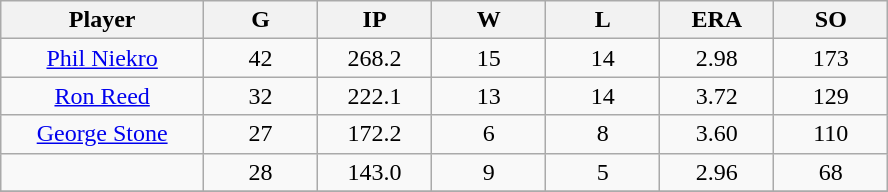<table class="wikitable sortable">
<tr>
<th bgcolor="#DDDDFF" width="16%">Player</th>
<th bgcolor="#DDDDFF" width="9%">G</th>
<th bgcolor="#DDDDFF" width="9%">IP</th>
<th bgcolor="#DDDDFF" width="9%">W</th>
<th bgcolor="#DDDDFF" width="9%">L</th>
<th bgcolor="#DDDDFF" width="9%">ERA</th>
<th bgcolor="#DDDDFF" width="9%">SO</th>
</tr>
<tr align="center">
<td><a href='#'>Phil Niekro</a></td>
<td>42</td>
<td>268.2</td>
<td>15</td>
<td>14</td>
<td>2.98</td>
<td>173</td>
</tr>
<tr align=center>
<td><a href='#'>Ron Reed</a></td>
<td>32</td>
<td>222.1</td>
<td>13</td>
<td>14</td>
<td>3.72</td>
<td>129</td>
</tr>
<tr align=center>
<td><a href='#'>George Stone</a></td>
<td>27</td>
<td>172.2</td>
<td>6</td>
<td>8</td>
<td>3.60</td>
<td>110</td>
</tr>
<tr align=center>
<td></td>
<td>28</td>
<td>143.0</td>
<td>9</td>
<td>5</td>
<td>2.96</td>
<td>68</td>
</tr>
<tr align="center">
</tr>
</table>
